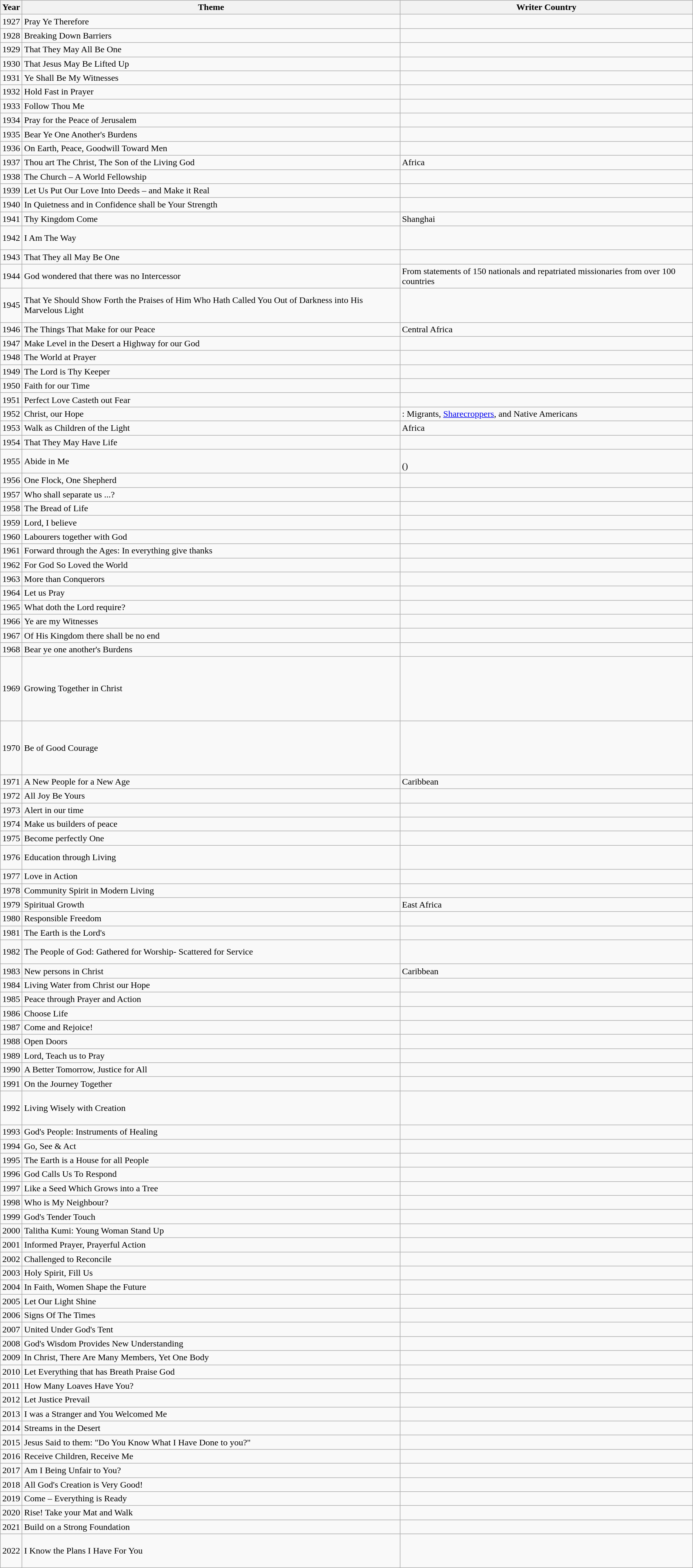<table class="wikitable">
<tr>
<th>Year</th>
<th>Theme</th>
<th>Writer Country</th>
</tr>
<tr>
<td>1927</td>
<td>Pray Ye Therefore</td>
<td></td>
</tr>
<tr>
<td>1928</td>
<td>Breaking Down Barriers</td>
<td></td>
</tr>
<tr>
<td>1929</td>
<td>That They May All Be One</td>
<td></td>
</tr>
<tr>
<td>1930</td>
<td>That Jesus May Be Lifted Up</td>
<td></td>
</tr>
<tr>
<td>1931</td>
<td>Ye Shall Be My Witnesses</td>
<td></td>
</tr>
<tr>
<td>1932</td>
<td>Hold Fast in Prayer</td>
<td></td>
</tr>
<tr>
<td>1933</td>
<td>Follow Thou Me</td>
<td></td>
</tr>
<tr>
<td>1934</td>
<td>Pray for the Peace of Jerusalem</td>
<td></td>
</tr>
<tr>
<td>1935</td>
<td>Bear Ye One Another's Burdens</td>
<td></td>
</tr>
<tr>
<td>1936</td>
<td>On Earth, Peace, Goodwill Toward Men</td>
<td></td>
</tr>
<tr>
<td>1937</td>
<td>Thou art The Christ, The Son of the Living God</td>
<td>Africa</td>
</tr>
<tr>
<td>1938</td>
<td>The Church – A World Fellowship</td>
<td></td>
</tr>
<tr>
<td>1939</td>
<td>Let Us Put Our Love Into Deeds – and Make it Real</td>
<td></td>
</tr>
<tr>
<td>1940</td>
<td>In Quietness and in Confidence shall be Your Strength</td>
<td></td>
</tr>
<tr>
<td>1941</td>
<td>Thy Kingdom Come</td>
<td> Shanghai</td>
</tr>
<tr>
<td>1942</td>
<td>I Am The Way</td>
<td><br><br></td>
</tr>
<tr>
<td>1943</td>
<td>That They all May Be One</td>
<td></td>
</tr>
<tr>
<td>1944</td>
<td>God wondered that there was no Intercessor</td>
<td>From statements of 150 nationals and repatriated missionaries from over 100 countries</td>
</tr>
<tr>
<td>1945</td>
<td>That Ye Should Show Forth the Praises of Him Who Hath Called You Out of Darkness into His Marvelous Light</td>
<td><br><br>
<br>
</td>
</tr>
<tr>
<td>1946</td>
<td>The Things That Make for our Peace</td>
<td>Central Africa</td>
</tr>
<tr>
<td>1947</td>
<td>Make Level in the Desert a Highway for our God</td>
<td></td>
</tr>
<tr>
<td>1948</td>
<td>The World at Prayer</td>
<td></td>
</tr>
<tr>
<td>1949</td>
<td>The Lord is Thy Keeper</td>
<td></td>
</tr>
<tr>
<td>1950</td>
<td>Faith for our Time</td>
<td></td>
</tr>
<tr>
<td>1951</td>
<td>Perfect Love Casteth out Fear</td>
<td></td>
</tr>
<tr>
<td>1952</td>
<td>Christ, our Hope</td>
<td>: Migrants, <a href='#'>Sharecroppers</a>, and Native Americans</td>
</tr>
<tr>
<td>1953</td>
<td>Walk as Children of the Light</td>
<td>Africa</td>
</tr>
<tr>
<td>1954</td>
<td>That They May Have Life</td>
<td></td>
</tr>
<tr>
<td>1955</td>
<td>Abide in Me</td>
<td><br>()</td>
</tr>
<tr>
<td>1956</td>
<td>One Flock, One Shepherd</td>
<td></td>
</tr>
<tr>
<td>1957</td>
<td>Who shall separate us ...?</td>
<td></td>
</tr>
<tr>
<td>1958</td>
<td>The Bread of Life</td>
<td></td>
</tr>
<tr>
<td>1959</td>
<td>Lord, I believe</td>
<td></td>
</tr>
<tr>
<td>1960</td>
<td>Labourers together with God</td>
<td></td>
</tr>
<tr>
<td>1961</td>
<td>Forward through the Ages: In everything give thanks</td>
<td></td>
</tr>
<tr>
<td>1962</td>
<td>For God So Loved the World</td>
<td></td>
</tr>
<tr>
<td>1963</td>
<td>More than Conquerors</td>
<td></td>
</tr>
<tr>
<td>1964</td>
<td>Let us Pray</td>
<td></td>
</tr>
<tr>
<td>1965</td>
<td>What doth the Lord require?</td>
<td></td>
</tr>
<tr>
<td>1966</td>
<td>Ye are my Witnesses</td>
<td></td>
</tr>
<tr>
<td>1967</td>
<td>Of His Kingdom there shall be no end</td>
<td></td>
</tr>
<tr>
<td>1968</td>
<td>Bear ye one another's Burdens</td>
<td></td>
</tr>
<tr>
<td>1969</td>
<td>Growing Together in Christ</td>
<td><br><br>
<br>

<br>

<br>

<br>
</td>
</tr>
<tr>
<td>1970</td>
<td>Be of Good Courage</td>
<td><br><br><br>
<br>
<br>
</td>
</tr>
<tr>
<td>1971</td>
<td>A New People for a New Age</td>
<td>Caribbean</td>
</tr>
<tr>
<td>1972</td>
<td>All Joy Be Yours</td>
<td></td>
</tr>
<tr>
<td>1973</td>
<td>Alert in our time</td>
<td></td>
</tr>
<tr>
<td>1974</td>
<td>Make us builders of peace</td>
<td></td>
</tr>
<tr>
<td>1975</td>
<td>Become perfectly One</td>
<td></td>
</tr>
<tr>
<td>1976</td>
<td>Education through Living</td>
<td><br><br></td>
</tr>
<tr>
<td>1977</td>
<td>Love in Action</td>
<td></td>
</tr>
<tr>
<td>1978</td>
<td>Community Spirit in Modern Living</td>
<td></td>
</tr>
<tr>
<td>1979</td>
<td>Spiritual Growth</td>
<td>East Africa</td>
</tr>
<tr>
<td>1980</td>
<td>Responsible Freedom</td>
<td></td>
</tr>
<tr>
<td>1981</td>
<td>The Earth is the Lord's</td>
<td></td>
</tr>
<tr>
<td>1982</td>
<td>The People of God: Gathered for Worship- Scattered for Service</td>
<td><br><br></td>
</tr>
<tr>
<td>1983</td>
<td>New persons in Christ</td>
<td>Caribbean</td>
</tr>
<tr>
<td>1984</td>
<td>Living Water from Christ our Hope</td>
<td></td>
</tr>
<tr>
<td>1985</td>
<td>Peace through Prayer and Action</td>
<td></td>
</tr>
<tr>
<td>1986</td>
<td>Choose Life</td>
<td></td>
</tr>
<tr>
<td>1987</td>
<td>Come and Rejoice!</td>
<td></td>
</tr>
<tr>
<td>1988</td>
<td>Open Doors</td>
<td></td>
</tr>
<tr>
<td>1989</td>
<td>Lord, Teach us to Pray</td>
<td></td>
</tr>
<tr>
<td>1990</td>
<td>A Better Tomorrow, Justice for All</td>
<td></td>
</tr>
<tr>
<td>1991</td>
<td>On the Journey Together</td>
<td></td>
</tr>
<tr>
<td>1992</td>
<td>Living Wisely with Creation</td>
<td><br><br><br>
</td>
</tr>
<tr>
<td>1993</td>
<td>God's People: Instruments of Healing</td>
<td></td>
</tr>
<tr>
<td>1994</td>
<td>Go, See & Act</td>
<td></td>
</tr>
<tr>
<td>1995</td>
<td>The Earth is a House for all People</td>
<td></td>
</tr>
<tr>
<td>1996</td>
<td>God Calls Us To Respond</td>
<td></td>
</tr>
<tr>
<td>1997</td>
<td>Like a Seed Which Grows into a Tree</td>
<td></td>
</tr>
<tr>
<td>1998</td>
<td>Who is My Neighbour?</td>
<td></td>
</tr>
<tr>
<td>1999</td>
<td>God's Tender Touch</td>
<td></td>
</tr>
<tr>
<td>2000</td>
<td>Talitha Kumi: Young Woman Stand Up</td>
<td></td>
</tr>
<tr>
<td>2001</td>
<td>Informed Prayer, Prayerful Action</td>
<td></td>
</tr>
<tr>
<td>2002</td>
<td>Challenged to Reconcile</td>
<td></td>
</tr>
<tr>
<td>2003</td>
<td>Holy Spirit, Fill Us</td>
<td></td>
</tr>
<tr>
<td>2004</td>
<td>In Faith, Women Shape the Future</td>
<td></td>
</tr>
<tr>
<td>2005</td>
<td>Let Our Light Shine</td>
<td></td>
</tr>
<tr>
<td>2006</td>
<td>Signs Of The Times</td>
<td></td>
</tr>
<tr>
<td>2007</td>
<td>United Under God's Tent</td>
<td></td>
</tr>
<tr>
<td>2008</td>
<td>God's Wisdom Provides New Understanding</td>
<td></td>
</tr>
<tr>
<td>2009</td>
<td>In Christ, There Are Many Members, Yet One Body</td>
<td></td>
</tr>
<tr>
<td>2010</td>
<td>Let Everything that has Breath Praise God</td>
<td></td>
</tr>
<tr>
<td>2011</td>
<td>How Many Loaves Have You?</td>
<td></td>
</tr>
<tr>
<td>2012</td>
<td>Let Justice Prevail</td>
<td></td>
</tr>
<tr>
<td>2013</td>
<td>I was a Stranger and You Welcomed Me</td>
<td></td>
</tr>
<tr>
<td>2014</td>
<td>Streams in the Desert</td>
<td></td>
</tr>
<tr>
<td>2015</td>
<td>Jesus Said to them: "Do You Know What I Have Done to you?"</td>
<td></td>
</tr>
<tr>
<td>2016</td>
<td>Receive Children, Receive Me</td>
<td></td>
</tr>
<tr>
<td>2017</td>
<td>Am I Being Unfair to You?</td>
<td></td>
</tr>
<tr>
<td>2018</td>
<td>All God's Creation is Very Good!</td>
<td></td>
</tr>
<tr>
<td>2019</td>
<td>Come – Everything is Ready</td>
<td></td>
</tr>
<tr>
<td>2020</td>
<td>Rise! Take your Mat and Walk</td>
<td></td>
</tr>
<tr>
<td>2021</td>
<td>Build on a Strong Foundation</td>
<td></td>
</tr>
<tr>
<td>2022</td>
<td>I Know the Plans I Have For You</td>
<td><br><br>
<br>
</td>
</tr>
</table>
